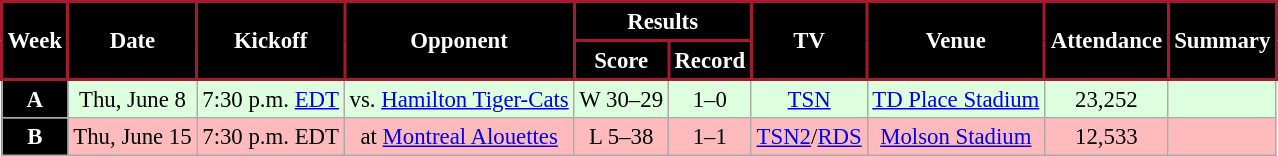<table class="wikitable" style="font-size: 95%;">
<tr>
<th scope="col" style="background:#000000;color:#FFFFFF;border:2px solid #A6192E;" rowspan=2>Week</th>
<th scope="col" style="background:#000000;color:#FFFFFF;border:2px solid #A6192E;" rowspan=2>Date</th>
<th scope="col" style="background:#000000;color:#FFFFFF;border:2px solid #A6192E;" rowspan=2>Kickoff</th>
<th scope="col" style="background:#000000;color:#FFFFFF;border:2px solid #A6192E;" rowspan=2>Opponent</th>
<th scope="col" style="background:#000000;color:#FFFFFF;border:2px solid #A6192E;" colspan=2>Results</th>
<th scope="col" style="background:#000000;color:#FFFFFF;border:2px solid #A6192E;" rowspan=2>TV</th>
<th scope="col" style="background:#000000;color:#FFFFFF;border:2px solid #A6192E;" rowspan=2>Venue</th>
<th scope="col" style="background:#000000;color:#FFFFFF;border:2px solid #A6192E;" rowspan=2>Attendance</th>
<th scope="col" style="background:#000000;color:#FFFFFF;border:2px solid #A6192E;" rowspan=2>Summary</th>
</tr>
<tr>
<th scope="col" style="background:#000000;color:#FFFFFF;border:2px solid #A6192E;">Score</th>
<th scope="col" style="background:#000000;color:#FFFFFF;border:2px solid #A6192E;">Record</th>
</tr>
<tr style="center" bgcolor="#ddffdd">
<th style="text-align:center; background:black;color:white;">A</th>
<td align="center">Thu, June 8</td>
<td align="center">7:30 p.m. <a href='#'>EDT</a></td>
<td align="center">vs. <a href='#'>Hamilton Tiger-Cats</a></td>
<td align="center">W 30–29</td>
<td align="center">1–0</td>
<td align="center"><a href='#'>TSN</a></td>
<td align="center"><a href='#'>TD Place Stadium</a></td>
<td align="center">23,252</td>
<td align="center"></td>
</tr>
<tr style="center" bgcolor="#ffbbbb">
<th style="text-align:center; background:black;color:white;">B</th>
<td align="center">Thu, June 15</td>
<td align="center">7:30 p.m. EDT</td>
<td align="center">at <a href='#'>Montreal Alouettes</a></td>
<td align="center">L 5–38</td>
<td align="center">1–1</td>
<td align="center"><a href='#'>TSN2</a>/<a href='#'>RDS</a></td>
<td align="center"><a href='#'>Molson Stadium</a></td>
<td align="center">12,533</td>
<td align="center"></td>
</tr>
</table>
